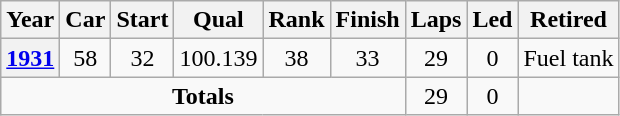<table class="wikitable" style="text-align:center">
<tr>
<th>Year</th>
<th>Car</th>
<th>Start</th>
<th>Qual</th>
<th>Rank</th>
<th>Finish</th>
<th>Laps</th>
<th>Led</th>
<th>Retired</th>
</tr>
<tr>
<th><a href='#'>1931</a></th>
<td>58</td>
<td>32</td>
<td>100.139</td>
<td>38</td>
<td>33</td>
<td>29</td>
<td>0</td>
<td>Fuel tank</td>
</tr>
<tr>
<td colspan=6><strong>Totals</strong></td>
<td>29</td>
<td>0</td>
<td></td>
</tr>
</table>
